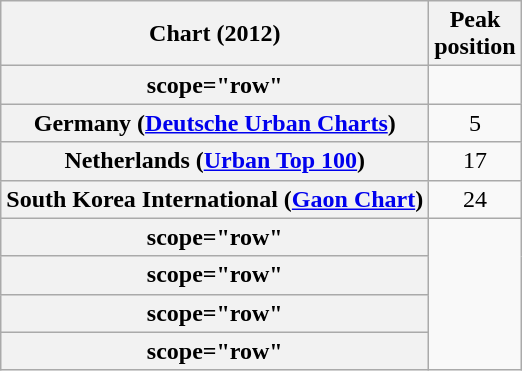<table class="wikitable sortable plainrowheaders">
<tr>
<th scope="col">Chart (2012)</th>
<th scope="col">Peak<br>position</th>
</tr>
<tr>
<th>scope="row"</th>
</tr>
<tr>
<th scope="row">Germany (<a href='#'>Deutsche Urban Charts</a>)</th>
<td align="center">5</td>
</tr>
<tr>
<th scope="row">Netherlands (<a href='#'>Urban Top 100</a>)</th>
<td align="center">17</td>
</tr>
<tr>
<th scope="row">South Korea International (<a href='#'>Gaon Chart</a>)</th>
<td align="center">24</td>
</tr>
<tr>
<th>scope="row"</th>
</tr>
<tr>
<th>scope="row"</th>
</tr>
<tr>
<th>scope="row"</th>
</tr>
<tr>
<th>scope="row"</th>
</tr>
</table>
